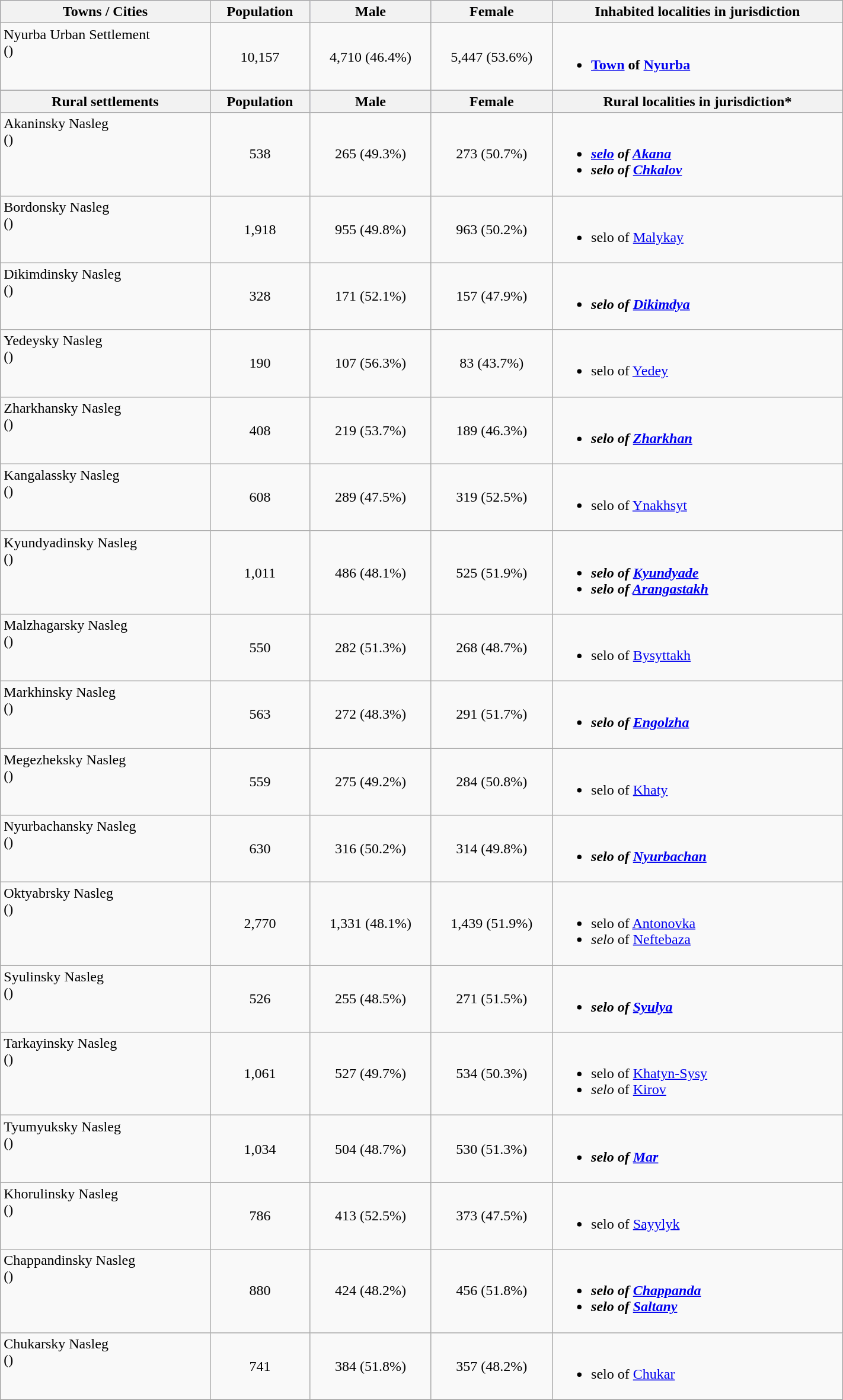<table class="wikitable" style="width:75%">
<tr bgcolor="#CCCCFF" align="left">
<th>Towns / Cities</th>
<th>Population</th>
<th>Male</th>
<th>Female</th>
<th>Inhabited localities in jurisdiction</th>
</tr>
<tr>
<td valign="top">Nyurba Urban Settlement<br>()</td>
<td align="center">10,157</td>
<td align="center">4,710 (46.4%)</td>
<td align="center">5,447 (53.6%)</td>
<td><br><ul><li><strong><a href='#'>Town</a> of <a href='#'>Nyurba</a></strong></li></ul></td>
</tr>
<tr bgcolor="#CCCCFF" align="left">
<th>Rural settlements</th>
<th>Population</th>
<th>Male</th>
<th>Female</th>
<th>Rural localities in jurisdiction*</th>
</tr>
<tr>
<td valign="top">Akaninsky Nasleg<br>()</td>
<td align="center">538</td>
<td align="center">265 (49.3%)</td>
<td align="center">273 (50.7%)</td>
<td><br><ul><li><strong><em><a href='#'>selo</a><em> of <a href='#'>Akana</a><strong></li><li></em>selo<em> of <a href='#'>Chkalov</a></li></ul></td>
</tr>
<tr>
<td valign="top">Bordonsky Nasleg<br>()</td>
<td align="center">1,918</td>
<td align="center">955 (49.8%)</td>
<td align="center">963 (50.2%)</td>
<td><br><ul><li></em></strong>selo</em> of <a href='#'>Malykay</a></strong></li></ul></td>
</tr>
<tr>
<td valign="top">Dikimdinsky Nasleg<br>()</td>
<td align="center">328</td>
<td align="center">171 (52.1%)</td>
<td align="center">157 (47.9%)</td>
<td><br><ul><li><strong><em>selo<em> of <a href='#'>Dikimdya</a><strong></li></ul></td>
</tr>
<tr>
<td valign="top">Yedeysky Nasleg<br>()</td>
<td align="center">190</td>
<td align="center">107 (56.3%)</td>
<td align="center">83 (43.7%)</td>
<td><br><ul><li></em></strong>selo</em> of <a href='#'>Yedey</a></strong></li></ul></td>
</tr>
<tr>
<td valign="top">Zharkhansky Nasleg<br>()</td>
<td align="center">408</td>
<td align="center">219 (53.7%)</td>
<td align="center">189 (46.3%)</td>
<td><br><ul><li><strong><em>selo<em> of <a href='#'>Zharkhan</a><strong></li></ul></td>
</tr>
<tr>
<td valign="top">Kangalassky Nasleg<br>()</td>
<td align="center">608</td>
<td align="center">289 (47.5%)</td>
<td align="center">319 (52.5%)</td>
<td><br><ul><li></em></strong>selo</em> of <a href='#'>Ynakhsyt</a></strong></li></ul></td>
</tr>
<tr>
<td valign="top">Kyundyadinsky Nasleg<br>()</td>
<td align="center">1,011</td>
<td align="center">486 (48.1%)</td>
<td align="center">525 (51.9%)</td>
<td><br><ul><li><strong><em>selo<em> of <a href='#'>Kyundyade</a><strong></li><li></em>selo<em> of <a href='#'>Arangastakh</a></li></ul></td>
</tr>
<tr>
<td valign="top">Malzhagarsky Nasleg<br>()</td>
<td align="center">550</td>
<td align="center">282 (51.3%)</td>
<td align="center">268 (48.7%)</td>
<td><br><ul><li></em></strong>selo</em> of <a href='#'>Bysyttakh</a></strong></li></ul></td>
</tr>
<tr>
<td valign="top">Markhinsky Nasleg<br>()</td>
<td align="center">563</td>
<td align="center">272 (48.3%)</td>
<td align="center">291 (51.7%)</td>
<td><br><ul><li><strong><em>selo<em> of <a href='#'>Engolzha</a><strong></li></ul></td>
</tr>
<tr>
<td valign="top">Megezheksky Nasleg<br>()</td>
<td align="center">559</td>
<td align="center">275 (49.2%)</td>
<td align="center">284 (50.8%)</td>
<td><br><ul><li></em></strong>selo</em> of <a href='#'>Khaty</a></strong></li></ul></td>
</tr>
<tr>
<td valign="top">Nyurbachansky Nasleg<br>()</td>
<td align="center">630</td>
<td align="center">316 (50.2%)</td>
<td align="center">314 (49.8%)</td>
<td><br><ul><li><strong><em>selo<em> of <a href='#'>Nyurbachan</a><strong></li></ul></td>
</tr>
<tr>
<td valign="top">Oktyabrsky Nasleg<br>()</td>
<td align="center">2,770</td>
<td align="center">1,331 (48.1%)</td>
<td align="center">1,439 (51.9%)</td>
<td><br><ul><li></em></strong>selo</em> of <a href='#'>Antonovka</a></strong></li><li><em>selo</em> of <a href='#'>Neftebaza</a></li></ul></td>
</tr>
<tr>
<td valign="top">Syulinsky Nasleg<br>()</td>
<td align="center">526</td>
<td align="center">255 (48.5%)</td>
<td align="center">271 (51.5%)</td>
<td><br><ul><li><strong><em>selo<em> of <a href='#'>Syulya</a><strong></li></ul></td>
</tr>
<tr>
<td valign="top">Tarkayinsky Nasleg<br>()</td>
<td align="center">1,061</td>
<td align="center">527 (49.7%)</td>
<td align="center">534 (50.3%)</td>
<td><br><ul><li></em></strong>selo</em> of <a href='#'>Khatyn-Sysy</a></strong></li><li><em>selo</em> of <a href='#'>Kirov</a></li></ul></td>
</tr>
<tr>
<td valign="top">Tyumyuksky Nasleg<br>()</td>
<td align="center">1,034</td>
<td align="center">504 (48.7%)</td>
<td align="center">530 (51.3%)</td>
<td><br><ul><li><strong><em>selo<em> of <a href='#'>Mar</a><strong></li></ul></td>
</tr>
<tr>
<td valign="top">Khorulinsky Nasleg<br>()</td>
<td align="center">786</td>
<td align="center">413 (52.5%)</td>
<td align="center">373 (47.5%)</td>
<td><br><ul><li></em></strong>selo</em> of <a href='#'>Sayylyk</a></strong></li></ul></td>
</tr>
<tr>
<td valign="top">Chappandinsky Nasleg<br>()</td>
<td align="center">880</td>
<td align="center">424 (48.2%)</td>
<td align="center">456 (51.8%)</td>
<td><br><ul><li><strong><em>selo<em> of <a href='#'>Chappanda</a><strong></li><li></em>selo<em> of <a href='#'>Saltany</a></li></ul></td>
</tr>
<tr>
<td valign="top">Chukarsky Nasleg<br>()</td>
<td align="center">741</td>
<td align="center">384 (51.8%)</td>
<td align="center">357 (48.2%)</td>
<td><br><ul><li></em></strong>selo</em> of <a href='#'>Chukar</a></strong></li></ul></td>
</tr>
<tr>
</tr>
</table>
